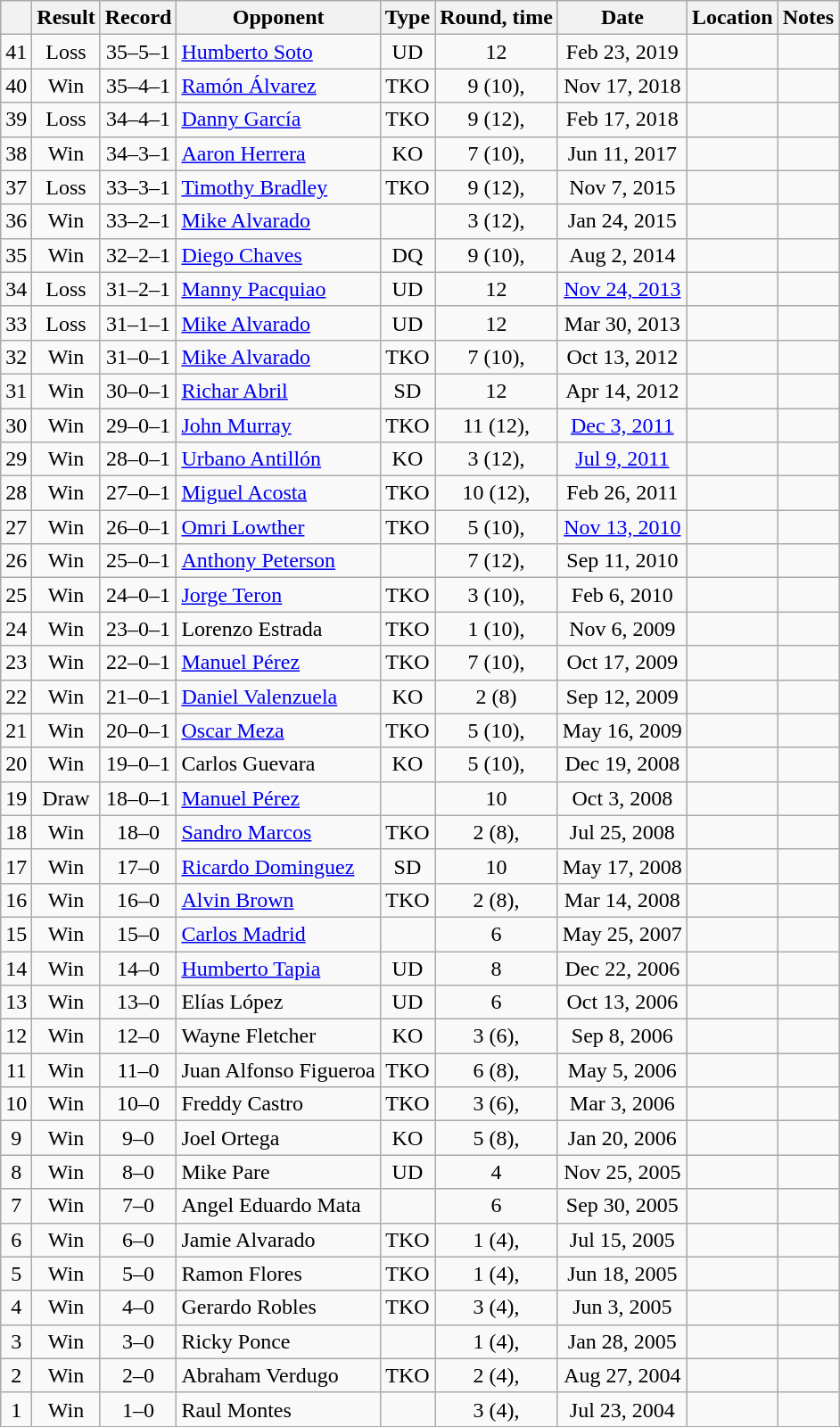<table class="wikitable" style="text-align:center">
<tr>
<th></th>
<th>Result</th>
<th>Record</th>
<th>Opponent</th>
<th>Type</th>
<th>Round, time</th>
<th>Date</th>
<th>Location</th>
<th>Notes</th>
</tr>
<tr>
<td>41</td>
<td>Loss</td>
<td>35–5–1</td>
<td style="text-align:left;"><a href='#'>Humberto Soto</a></td>
<td>UD</td>
<td>12</td>
<td>Feb 23, 2019</td>
<td style="text-align:left;"></td>
<td></td>
</tr>
<tr>
<td>40</td>
<td>Win</td>
<td>35–4–1</td>
<td style="text-align:left;"><a href='#'>Ramón Álvarez</a></td>
<td>TKO</td>
<td>9 (10), </td>
<td>Nov 17, 2018</td>
<td style="text-align:left;"></td>
<td></td>
</tr>
<tr>
<td>39</td>
<td>Loss</td>
<td>34–4–1</td>
<td style="text-align:left;"><a href='#'>Danny García</a></td>
<td>TKO</td>
<td>9 (12), </td>
<td>Feb 17, 2018</td>
<td style="text-align:left;"></td>
<td></td>
</tr>
<tr>
<td>38</td>
<td>Win</td>
<td>34–3–1</td>
<td style="text-align:left;"><a href='#'>Aaron Herrera</a></td>
<td>KO</td>
<td>7 (10), </td>
<td>Jun 11, 2017</td>
<td style="text-align:left;"></td>
<td></td>
</tr>
<tr>
<td>37</td>
<td>Loss</td>
<td>33–3–1</td>
<td style="text-align:left;"><a href='#'>Timothy Bradley</a></td>
<td>TKO</td>
<td>9 (12), </td>
<td>Nov 7, 2015</td>
<td style="text-align:left;"></td>
<td style="text-align:left;"></td>
</tr>
<tr>
<td>36</td>
<td>Win</td>
<td>33–2–1</td>
<td style="text-align:left;"><a href='#'>Mike Alvarado</a></td>
<td></td>
<td>3 (12), </td>
<td>Jan 24, 2015</td>
<td style="text-align:left;"></td>
<td style="text-align:left;"></td>
</tr>
<tr>
<td>35</td>
<td>Win</td>
<td>32–2–1</td>
<td style="text-align:left;"><a href='#'>Diego Chaves</a></td>
<td>DQ</td>
<td>9 (10), </td>
<td>Aug 2, 2014</td>
<td style="text-align:left;"></td>
<td style="text-align:left;"></td>
</tr>
<tr>
<td>34</td>
<td>Loss</td>
<td>31–2–1</td>
<td style="text-align:left;"><a href='#'>Manny Pacquiao</a></td>
<td>UD</td>
<td>12</td>
<td><a href='#'>Nov 24, 2013</a></td>
<td style="text-align:left;"></td>
<td style="text-align:left;"></td>
</tr>
<tr>
<td>33</td>
<td>Loss</td>
<td>31–1–1</td>
<td style="text-align:left;"><a href='#'>Mike Alvarado</a></td>
<td>UD</td>
<td>12</td>
<td>Mar 30, 2013</td>
<td style="text-align:left;"></td>
<td style="text-align:left;"></td>
</tr>
<tr>
<td>32</td>
<td>Win</td>
<td>31–0–1</td>
<td style="text-align:left;"><a href='#'>Mike Alvarado</a></td>
<td>TKO</td>
<td>7 (10), </td>
<td>Oct 13, 2012</td>
<td style="text-align:left;"></td>
<td style="text-align:left;"></td>
</tr>
<tr>
<td>31</td>
<td>Win</td>
<td>30–0–1</td>
<td style="text-align:left;"><a href='#'>Richar Abril</a></td>
<td>SD</td>
<td>12</td>
<td>Apr 14, 2012</td>
<td style="text-align:left;"></td>
<td></td>
</tr>
<tr>
<td>30</td>
<td>Win</td>
<td>29–0–1</td>
<td style="text-align:left;"><a href='#'>John Murray</a></td>
<td>TKO</td>
<td>11 (12), </td>
<td><a href='#'>Dec 3, 2011</a></td>
<td style="text-align:left;"></td>
<td></td>
</tr>
<tr>
<td>29</td>
<td>Win</td>
<td>28–0–1</td>
<td style="text-align:left;"><a href='#'>Urbano Antillón</a></td>
<td>KO</td>
<td>3 (12), </td>
<td><a href='#'>Jul 9, 2011</a></td>
<td style="text-align:left;"></td>
<td style="text-align:left;"></td>
</tr>
<tr>
<td>28</td>
<td>Win</td>
<td>27–0–1</td>
<td style="text-align:left;"><a href='#'>Miguel Acosta</a></td>
<td>TKO</td>
<td>10 (12), </td>
<td>Feb 26, 2011</td>
<td style="text-align:left;"></td>
<td style="text-align:left;"></td>
</tr>
<tr>
<td>27</td>
<td>Win</td>
<td>26–0–1</td>
<td style="text-align:left;"><a href='#'>Omri Lowther</a></td>
<td>TKO</td>
<td>5 (10), </td>
<td><a href='#'>Nov 13, 2010</a></td>
<td style="text-align:left;"></td>
<td></td>
</tr>
<tr>
<td>26</td>
<td>Win</td>
<td>25–0–1</td>
<td style="text-align:left;"><a href='#'>Anthony Peterson</a></td>
<td></td>
<td>7 (12), </td>
<td>Sep 11, 2010</td>
<td style="text-align:left;"></td>
<td style="text-align:left;"></td>
</tr>
<tr>
<td>25</td>
<td>Win</td>
<td>24–0–1</td>
<td style="text-align:left;"><a href='#'>Jorge Teron</a></td>
<td>TKO</td>
<td>3 (10), </td>
<td>Feb 6, 2010</td>
<td style="text-align:left;"></td>
<td style="text-align:left;"></td>
</tr>
<tr>
<td>24</td>
<td>Win</td>
<td>23–0–1</td>
<td style="text-align:left;">Lorenzo Estrada</td>
<td>TKO</td>
<td>1 (10), </td>
<td>Nov 6, 2009</td>
<td style="text-align:left;"></td>
<td></td>
</tr>
<tr>
<td>23</td>
<td>Win</td>
<td>22–0–1</td>
<td style="text-align:left;"><a href='#'>Manuel Pérez</a></td>
<td>TKO</td>
<td>7 (10), </td>
<td>Oct 17, 2009</td>
<td style="text-align:left;"></td>
<td></td>
</tr>
<tr>
<td>22</td>
<td>Win</td>
<td>21–0–1</td>
<td style="text-align:left;"><a href='#'>Daniel Valenzuela</a></td>
<td>KO</td>
<td>2 (8)</td>
<td>Sep 12, 2009</td>
<td style="text-align:left;"></td>
<td></td>
</tr>
<tr>
<td>21</td>
<td>Win</td>
<td>20–0–1</td>
<td style="text-align:left;"><a href='#'>Oscar Meza</a></td>
<td>TKO</td>
<td>5 (10), </td>
<td>May 16, 2009</td>
<td style="text-align:left;"></td>
<td></td>
</tr>
<tr>
<td>20</td>
<td>Win</td>
<td>19–0–1</td>
<td style="text-align:left;">Carlos Guevara</td>
<td>KO</td>
<td>5 (10), </td>
<td>Dec 19, 2008</td>
<td style="text-align:left;"></td>
<td></td>
</tr>
<tr>
<td>19</td>
<td>Draw</td>
<td>18–0–1</td>
<td style="text-align:left;"><a href='#'>Manuel Pérez</a></td>
<td></td>
<td>10</td>
<td>Oct 3, 2008</td>
<td style="text-align:left;"></td>
<td></td>
</tr>
<tr>
<td>18</td>
<td>Win</td>
<td>18–0</td>
<td style="text-align:left;"><a href='#'>Sandro Marcos</a></td>
<td>TKO</td>
<td>2 (8), </td>
<td>Jul 25, 2008</td>
<td style="text-align:left;"></td>
<td></td>
</tr>
<tr>
<td>17</td>
<td>Win</td>
<td>17–0</td>
<td style="text-align:left;"><a href='#'>Ricardo Dominguez</a></td>
<td>SD</td>
<td>10</td>
<td>May 17, 2008</td>
<td style="text-align:left;"></td>
<td></td>
</tr>
<tr>
<td>16</td>
<td>Win</td>
<td>16–0</td>
<td style="text-align:left;"><a href='#'>Alvin Brown</a></td>
<td>TKO</td>
<td>2 (8), </td>
<td>Mar 14, 2008</td>
<td style="text-align:left;"></td>
<td></td>
</tr>
<tr>
<td>15</td>
<td>Win</td>
<td>15–0</td>
<td style="text-align:left;"><a href='#'>Carlos Madrid</a></td>
<td></td>
<td>6</td>
<td>May 25, 2007</td>
<td style="text-align:left;"></td>
<td></td>
</tr>
<tr>
<td>14</td>
<td>Win</td>
<td>14–0</td>
<td style="text-align:left;"><a href='#'>Humberto Tapia</a></td>
<td>UD</td>
<td>8</td>
<td>Dec 22, 2006</td>
<td style="text-align:left;"></td>
<td></td>
</tr>
<tr>
<td>13</td>
<td>Win</td>
<td>13–0</td>
<td style="text-align:left;">Elías López</td>
<td>UD</td>
<td>6</td>
<td>Oct 13, 2006</td>
<td style="text-align:left;"></td>
<td></td>
</tr>
<tr>
<td>12</td>
<td>Win</td>
<td>12–0</td>
<td style="text-align:left;">Wayne Fletcher</td>
<td>KO</td>
<td>3 (6), </td>
<td>Sep 8, 2006</td>
<td style="text-align:left;"></td>
<td></td>
</tr>
<tr>
<td>11</td>
<td>Win</td>
<td>11–0</td>
<td style="text-align:left;">Juan Alfonso Figueroa</td>
<td>TKO</td>
<td>6 (8), </td>
<td>May 5, 2006</td>
<td style="text-align:left;"></td>
<td></td>
</tr>
<tr>
<td>10</td>
<td>Win</td>
<td>10–0</td>
<td style="text-align:left;">Freddy Castro</td>
<td>TKO</td>
<td>3 (6), </td>
<td>Mar 3, 2006</td>
<td style="text-align:left;"></td>
<td></td>
</tr>
<tr>
<td>9</td>
<td>Win</td>
<td>9–0</td>
<td style="text-align:left;">Joel Ortega</td>
<td>KO</td>
<td>5 (8), </td>
<td>Jan 20, 2006</td>
<td style="text-align:left;"></td>
<td></td>
</tr>
<tr>
<td>8</td>
<td>Win</td>
<td>8–0</td>
<td style="text-align:left;">Mike Pare</td>
<td>UD</td>
<td>4</td>
<td>Nov 25, 2005</td>
<td style="text-align:left;"></td>
<td></td>
</tr>
<tr>
<td>7</td>
<td>Win</td>
<td>7–0</td>
<td style="text-align:left;">Angel Eduardo Mata</td>
<td></td>
<td>6</td>
<td>Sep 30, 2005</td>
<td style="text-align:left;"></td>
<td></td>
</tr>
<tr>
<td>6</td>
<td>Win</td>
<td>6–0</td>
<td style="text-align:left;">Jamie Alvarado</td>
<td>TKO</td>
<td>1 (4), </td>
<td>Jul 15, 2005</td>
<td style="text-align:left;"></td>
<td></td>
</tr>
<tr>
<td>5</td>
<td>Win</td>
<td>5–0</td>
<td style="text-align:left;">Ramon Flores</td>
<td>TKO</td>
<td>1 (4), </td>
<td>Jun 18, 2005</td>
<td style="text-align:left;"></td>
<td></td>
</tr>
<tr>
<td>4</td>
<td>Win</td>
<td>4–0</td>
<td style="text-align:left;">Gerardo Robles</td>
<td>TKO</td>
<td>3 (4), </td>
<td>Jun 3, 2005</td>
<td style="text-align:left;"></td>
<td></td>
</tr>
<tr>
<td>3</td>
<td>Win</td>
<td>3–0</td>
<td style="text-align:left;">Ricky Ponce</td>
<td></td>
<td>1 (4), </td>
<td>Jan 28, 2005</td>
<td style="text-align:left;"></td>
<td></td>
</tr>
<tr>
<td>2</td>
<td>Win</td>
<td>2–0</td>
<td style="text-align:left;">Abraham Verdugo</td>
<td>TKO</td>
<td>2 (4), </td>
<td>Aug 27, 2004</td>
<td style="text-align:left;"></td>
<td></td>
</tr>
<tr>
<td>1</td>
<td>Win</td>
<td>1–0</td>
<td style="text-align:left;">Raul Montes</td>
<td></td>
<td>3 (4), </td>
<td>Jul 23, 2004</td>
<td style="text-align:left;"></td>
<td></td>
</tr>
</table>
